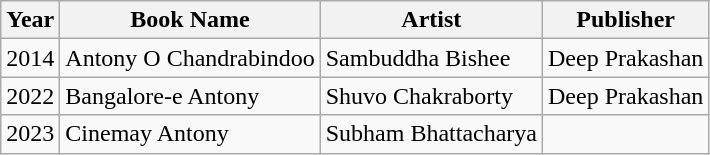<table class="wikitable">
<tr>
<th>Year</th>
<th>Book Name</th>
<th>Artist</th>
<th>Publisher</th>
</tr>
<tr>
<td>2014</td>
<td>Antony O Chandrabindoo</td>
<td>Sambuddha Bishee</td>
<td>Deep Prakashan</td>
</tr>
<tr>
<td>2022</td>
<td>Bangalore-e Antony</td>
<td>Shuvo Chakraborty</td>
<td>Deep Prakashan</td>
</tr>
<tr>
<td>2023</td>
<td>Cinemay Antony</td>
<td>Subham Bhattacharya</td>
<td></td>
</tr>
</table>
